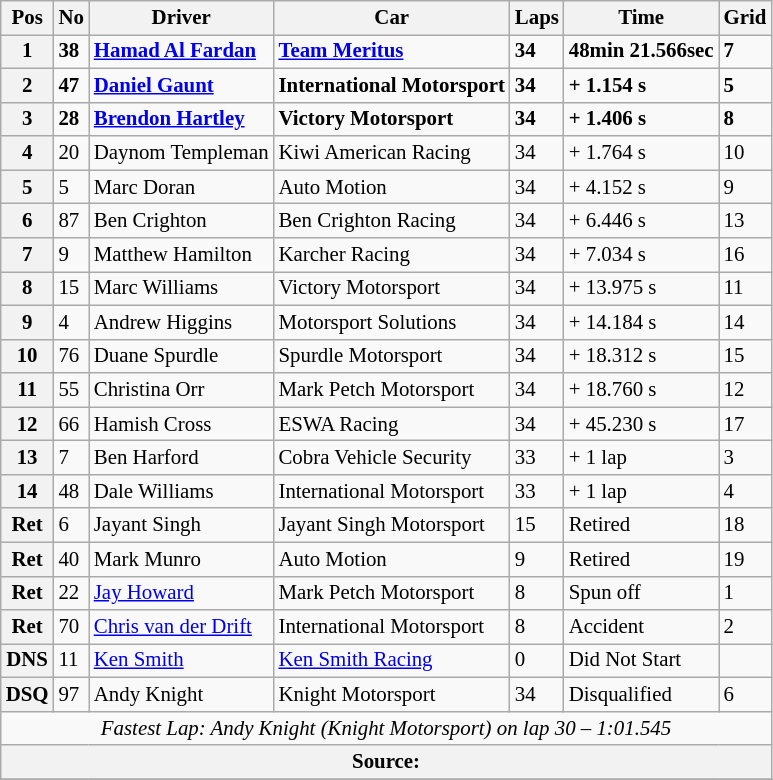<table class="wikitable" style="font-size: 87%;">
<tr>
<th>Pos</th>
<th>No</th>
<th>Driver</th>
<th>Car</th>
<th>Laps</th>
<th>Time</th>
<th>Grid</th>
</tr>
<tr>
<th>1</th>
<td><strong>38</strong></td>
<td> <strong><a href='#'>Hamad Al Fardan</a></strong></td>
<td><strong><a href='#'>Team Meritus</a></strong></td>
<td><strong>34</strong></td>
<td><strong>48min 21.566sec</strong></td>
<td><strong>7</strong></td>
</tr>
<tr>
<th>2</th>
<td><strong>47</strong></td>
<td> <strong><a href='#'>Daniel Gaunt</a></strong></td>
<td><strong>International Motorsport</strong></td>
<td><strong>34</strong></td>
<td><strong>+ 1.154 s</strong></td>
<td><strong>5</strong></td>
</tr>
<tr>
<th>3</th>
<td><strong>28</strong></td>
<td> <strong><a href='#'>Brendon Hartley</a></strong></td>
<td><strong>Victory Motorsport</strong></td>
<td><strong>34</strong></td>
<td><strong>+ 1.406 s</strong></td>
<td><strong>8</strong></td>
</tr>
<tr>
<th>4</th>
<td>20</td>
<td> Daynom Templeman</td>
<td>Kiwi American Racing</td>
<td>34</td>
<td>+ 1.764 s</td>
<td>10</td>
</tr>
<tr>
<th>5</th>
<td>5</td>
<td> Marc Doran</td>
<td>Auto Motion</td>
<td>34</td>
<td>+ 4.152 s</td>
<td>9</td>
</tr>
<tr>
<th>6</th>
<td>87</td>
<td> Ben Crighton</td>
<td>Ben Crighton Racing</td>
<td>34</td>
<td>+ 6.446 s</td>
<td>13</td>
</tr>
<tr>
<th>7</th>
<td>9</td>
<td> Matthew Hamilton</td>
<td>Karcher Racing</td>
<td>34</td>
<td>+ 7.034 s</td>
<td>16</td>
</tr>
<tr>
<th>8</th>
<td>15</td>
<td> Marc Williams</td>
<td>Victory Motorsport</td>
<td>34</td>
<td>+ 13.975 s</td>
<td>11</td>
</tr>
<tr>
<th>9</th>
<td>4</td>
<td> Andrew Higgins</td>
<td>Motorsport Solutions</td>
<td>34</td>
<td>+ 14.184 s</td>
<td>14</td>
</tr>
<tr>
<th>10</th>
<td>76</td>
<td> Duane Spurdle</td>
<td>Spurdle Motorsport</td>
<td>34</td>
<td>+ 18.312 s</td>
<td>15</td>
</tr>
<tr>
<th>11</th>
<td>55</td>
<td> Christina Orr</td>
<td>Mark Petch Motorsport</td>
<td>34</td>
<td>+ 18.760 s</td>
<td>12</td>
</tr>
<tr>
<th>12</th>
<td>66</td>
<td> Hamish Cross</td>
<td>ESWA Racing</td>
<td>34</td>
<td>+ 45.230 s</td>
<td>17</td>
</tr>
<tr>
<th>13</th>
<td>7</td>
<td> Ben Harford</td>
<td>Cobra Vehicle Security</td>
<td>33</td>
<td>+ 1 lap</td>
<td>3</td>
</tr>
<tr>
<th>14</th>
<td>48</td>
<td> Dale Williams</td>
<td>International Motorsport</td>
<td>33</td>
<td>+ 1 lap</td>
<td>4</td>
</tr>
<tr>
<th>Ret</th>
<td>6</td>
<td> Jayant Singh</td>
<td>Jayant Singh Motorsport</td>
<td>15</td>
<td>Retired</td>
<td>18</td>
</tr>
<tr>
<th>Ret</th>
<td>40</td>
<td> Mark Munro</td>
<td>Auto Motion</td>
<td>9</td>
<td>Retired</td>
<td>19</td>
</tr>
<tr>
<th>Ret</th>
<td>22</td>
<td> <a href='#'>Jay Howard</a></td>
<td>Mark Petch Motorsport</td>
<td>8</td>
<td>Spun off</td>
<td>1</td>
</tr>
<tr>
<th>Ret</th>
<td>70</td>
<td> <a href='#'>Chris van der Drift</a></td>
<td>International Motorsport</td>
<td>8</td>
<td>Accident</td>
<td>2</td>
</tr>
<tr>
<th>DNS</th>
<td>11</td>
<td> <a href='#'>Ken Smith</a></td>
<td><a href='#'>Ken Smith Racing</a></td>
<td>0</td>
<td>Did Not Start</td>
<td></td>
</tr>
<tr>
<th>DSQ</th>
<td>97</td>
<td> Andy Knight</td>
<td>Knight Motorsport</td>
<td>34</td>
<td>Disqualified</td>
<td>6</td>
</tr>
<tr>
<td colspan=7 align=center><em>Fastest Lap: Andy Knight (Knight Motorsport) on lap 30 – 1:01.545</em></td>
</tr>
<tr>
<th colspan=7>Source: </th>
</tr>
<tr>
</tr>
</table>
